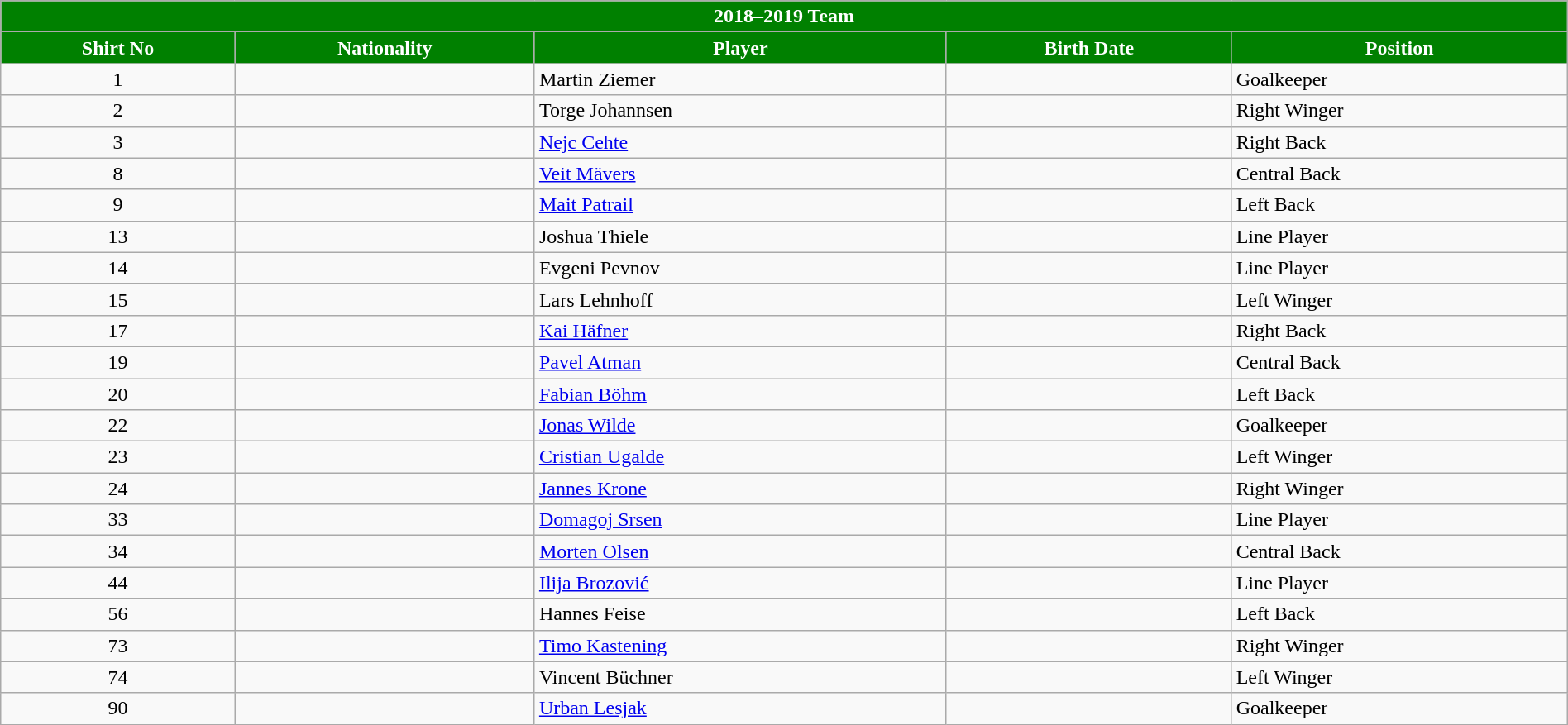<table class="wikitable collapsible collapsed" style="width:100%;">
<tr>
<th colspan=5 style="background-color:#008000;color:white;text-align:center;">2018–2019 Team</th>
</tr>
<tr>
<th style="color:white; background:#008000">Shirt No</th>
<th style="color:white; background:#008000">Nationality</th>
<th style="color:white; background:#008000">Player</th>
<th style="color:white; background:#008000">Birth Date</th>
<th style="color:white; background:#008000">Position</th>
</tr>
<tr>
<td align=center>1</td>
<td></td>
<td>Martin Ziemer</td>
<td></td>
<td>Goalkeeper</td>
</tr>
<tr>
<td align=center>2</td>
<td></td>
<td>Torge Johannsen</td>
<td></td>
<td>Right Winger</td>
</tr>
<tr>
<td align=center>3</td>
<td></td>
<td><a href='#'>Nejc Cehte</a></td>
<td></td>
<td>Right Back</td>
</tr>
<tr>
<td align=center>8</td>
<td></td>
<td><a href='#'>Veit Mävers</a></td>
<td></td>
<td>Central Back</td>
</tr>
<tr>
<td align=center>9</td>
<td></td>
<td><a href='#'>Mait Patrail</a></td>
<td></td>
<td>Left Back</td>
</tr>
<tr>
<td align=center>13</td>
<td></td>
<td>Joshua Thiele</td>
<td></td>
<td>Line Player</td>
</tr>
<tr>
<td align=center>14</td>
<td></td>
<td>Evgeni Pevnov</td>
<td></td>
<td>Line Player</td>
</tr>
<tr>
<td align=center>15</td>
<td></td>
<td>Lars Lehnhoff</td>
<td></td>
<td>Left Winger</td>
</tr>
<tr>
<td align=center>17</td>
<td></td>
<td><a href='#'>Kai Häfner</a></td>
<td></td>
<td>Right Back</td>
</tr>
<tr>
<td align=center>19</td>
<td></td>
<td><a href='#'>Pavel Atman</a></td>
<td></td>
<td>Central Back</td>
</tr>
<tr>
<td align=center>20</td>
<td></td>
<td><a href='#'>Fabian Böhm</a></td>
<td></td>
<td>Left Back</td>
</tr>
<tr>
<td align=center>22</td>
<td></td>
<td><a href='#'>Jonas Wilde</a></td>
<td></td>
<td>Goalkeeper</td>
</tr>
<tr>
<td align=center>23</td>
<td></td>
<td><a href='#'>Cristian Ugalde</a></td>
<td></td>
<td>Left Winger</td>
</tr>
<tr>
<td align=center>24</td>
<td></td>
<td><a href='#'>Jannes Krone</a></td>
<td></td>
<td>Right Winger</td>
</tr>
<tr>
<td align=center>33</td>
<td></td>
<td><a href='#'>Domagoj Srsen</a></td>
<td></td>
<td>Line Player</td>
</tr>
<tr>
<td align=center>34</td>
<td></td>
<td><a href='#'>Morten Olsen</a></td>
<td></td>
<td>Central Back</td>
</tr>
<tr>
<td align=center>44</td>
<td></td>
<td><a href='#'>Ilija Brozović</a></td>
<td></td>
<td>Line Player</td>
</tr>
<tr>
<td align=center>56</td>
<td></td>
<td>Hannes Feise</td>
<td></td>
<td>Left Back</td>
</tr>
<tr>
<td align=center>73</td>
<td></td>
<td><a href='#'>Timo Kastening</a></td>
<td></td>
<td>Right Winger</td>
</tr>
<tr>
<td align=center>74</td>
<td></td>
<td>Vincent Büchner</td>
<td></td>
<td>Left Winger</td>
</tr>
<tr>
<td align=center>90</td>
<td></td>
<td><a href='#'>Urban Lesjak</a></td>
<td></td>
<td>Goalkeeper</td>
</tr>
</table>
